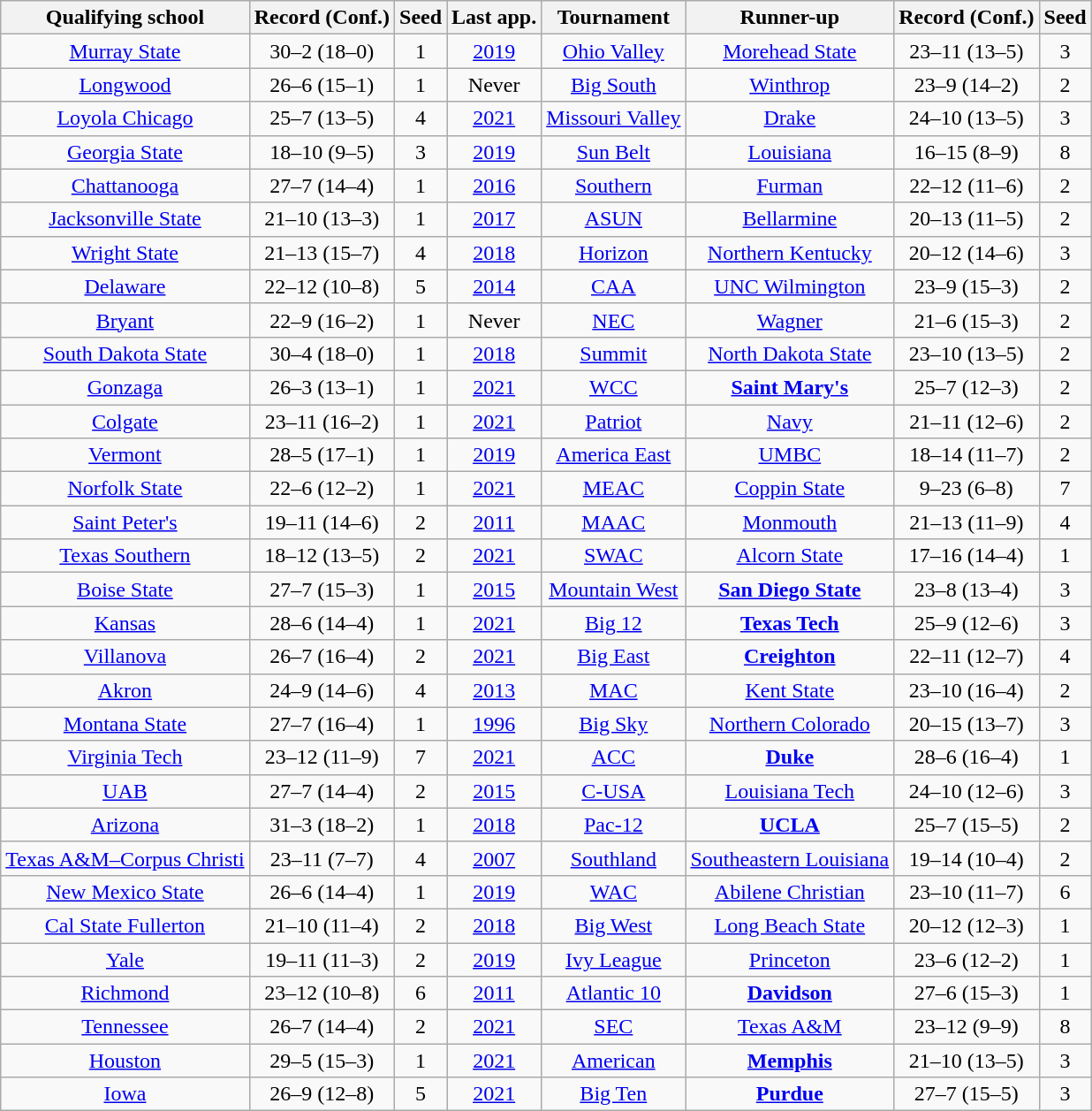<table class="wikitable sortable" style="text-align:center;">
<tr>
<th>Qualifying school</th>
<th class=unsortable>Record (Conf.)</th>
<th>Seed</th>
<th>Last app.</th>
<th>Tournament</th>
<th>Runner-up</th>
<th class=unsortable>Record (Conf.)</th>
<th>Seed</th>
</tr>
<tr>
<td><a href='#'>Murray State</a></td>
<td>30–2 (18–0)</td>
<td style="text-align:center">1</td>
<td style="text-align:center"><a href='#'>2019</a></td>
<td><a href='#'>Ohio Valley</a></td>
<td><a href='#'>Morehead State</a></td>
<td style="text-align:center">23–11 (13–5)</td>
<td style="text-align:center">3</td>
</tr>
<tr>
<td><a href='#'>Longwood</a></td>
<td>26–6 (15–1)</td>
<td style="text-align:center">1</td>
<td style="text-align:center">Never</td>
<td><a href='#'>Big South</a></td>
<td><a href='#'>Winthrop</a></td>
<td style="text-align:center">23–9 (14–2)</td>
<td style="text-align:center">2</td>
</tr>
<tr>
<td><a href='#'>Loyola Chicago</a></td>
<td>25–7 (13–5)</td>
<td style="text-align:center">4</td>
<td style="text-align:center"><a href='#'>2021</a></td>
<td><a href='#'>Missouri Valley</a></td>
<td><a href='#'>Drake</a></td>
<td style="text-align:center">24–10 (13–5)</td>
<td style="text-align:center">3</td>
</tr>
<tr>
<td><a href='#'>Georgia State</a></td>
<td>18–10 (9–5)</td>
<td>3</td>
<td><a href='#'>2019</a></td>
<td style="text-align:center"><a href='#'>Sun Belt</a></td>
<td style="text-align:center"><a href='#'>Louisiana</a></td>
<td style="text-align:center">16–15 (8–9)</td>
<td style="text-align:center">8</td>
</tr>
<tr>
<td><a href='#'>Chattanooga</a></td>
<td>27–7 (14–4)</td>
<td>1</td>
<td><a href='#'>2016</a></td>
<td style="text-align:center"><a href='#'>Southern</a></td>
<td style="text-align:center"><a href='#'>Furman</a></td>
<td style="text-align:center">22–12 (11–6)</td>
<td style="text-align:center">2</td>
</tr>
<tr>
<td><a href='#'>Jacksonville State</a></td>
<td>21–10 (13–3)</td>
<td>1</td>
<td><a href='#'>2017</a></td>
<td><a href='#'>ASUN</a></td>
<td><a href='#'>Bellarmine</a></td>
<td>20–13 (11–5)</td>
<td>2</td>
</tr>
<tr>
<td><a href='#'>Wright State</a></td>
<td>21–13 (15–7)</td>
<td>4</td>
<td><a href='#'>2018</a></td>
<td><a href='#'>Horizon</a></td>
<td><a href='#'>Northern Kentucky</a></td>
<td>20–12 (14–6)</td>
<td>3</td>
</tr>
<tr>
<td><a href='#'>Delaware</a></td>
<td>22–12 (10–8)</td>
<td>5</td>
<td><a href='#'>2014</a></td>
<td><a href='#'>CAA</a></td>
<td><a href='#'>UNC Wilmington</a></td>
<td>23–9 (15–3)</td>
<td>2</td>
</tr>
<tr>
<td><a href='#'>Bryant</a></td>
<td>22–9 (16–2)</td>
<td>1</td>
<td>Never</td>
<td><a href='#'>NEC</a></td>
<td><a href='#'>Wagner</a></td>
<td>21–6 (15–3)</td>
<td>2</td>
</tr>
<tr>
<td><a href='#'>South Dakota State</a></td>
<td>30–4 (18–0)</td>
<td>1</td>
<td><a href='#'>2018</a></td>
<td><a href='#'>Summit</a></td>
<td><a href='#'>North Dakota State</a></td>
<td>23–10 (13–5)</td>
<td>2</td>
</tr>
<tr>
<td><a href='#'>Gonzaga</a></td>
<td>26–3 (13–1)</td>
<td>1</td>
<td><a href='#'>2021</a></td>
<td><a href='#'>WCC</a></td>
<td><a href='#'><strong>Saint Mary's</strong></a></td>
<td>25–7 (12–3)</td>
<td>2</td>
</tr>
<tr>
<td><a href='#'>Colgate</a></td>
<td>23–11 (16–2)</td>
<td>1</td>
<td><a href='#'>2021</a></td>
<td><a href='#'>Patriot</a></td>
<td><a href='#'>Navy</a></td>
<td>21–11 (12–6)</td>
<td>2</td>
</tr>
<tr>
<td><a href='#'>Vermont</a></td>
<td>28–5 (17–1)</td>
<td>1</td>
<td><a href='#'>2019</a></td>
<td><a href='#'>America East</a></td>
<td><a href='#'>UMBC</a></td>
<td>18–14 (11–7)</td>
<td>2</td>
</tr>
<tr>
<td><a href='#'>Norfolk State</a></td>
<td>22–6 (12–2)</td>
<td>1</td>
<td><a href='#'>2021</a></td>
<td><a href='#'>MEAC</a></td>
<td><a href='#'>Coppin State</a></td>
<td>9–23 (6–8)</td>
<td>7</td>
</tr>
<tr>
<td><a href='#'>Saint  Peter's</a></td>
<td>19–11 (14–6)</td>
<td>2</td>
<td><a href='#'>2011</a></td>
<td><a href='#'>MAAC</a></td>
<td><a href='#'>Monmouth</a></td>
<td>21–13 (11–9)</td>
<td>4</td>
</tr>
<tr>
<td><a href='#'>Texas Southern</a></td>
<td>18–12 (13–5)</td>
<td>2</td>
<td><a href='#'>2021</a></td>
<td><a href='#'>SWAC</a></td>
<td><a href='#'>Alcorn State</a></td>
<td>17–16 (14–4)</td>
<td>1</td>
</tr>
<tr>
<td><a href='#'>Boise State</a></td>
<td>27–7 (15–3)</td>
<td>1</td>
<td><a href='#'>2015</a></td>
<td><a href='#'>Mountain West</a></td>
<td><a href='#'><strong>San Diego State</strong></a></td>
<td>23–8 (13–4)</td>
<td>3</td>
</tr>
<tr>
<td><a href='#'>Kansas</a></td>
<td>28–6 (14–4)</td>
<td>1</td>
<td><a href='#'>2021</a></td>
<td><a href='#'>Big 12</a></td>
<td><a href='#'><strong>Texas Tech</strong></a></td>
<td>25–9 (12–6)</td>
<td>3</td>
</tr>
<tr>
<td><a href='#'>Villanova</a></td>
<td>26–7 (16–4)</td>
<td>2</td>
<td><a href='#'>2021</a></td>
<td><a href='#'>Big East</a></td>
<td><a href='#'><strong>Creighton</strong></a></td>
<td>22–11 (12–7)</td>
<td>4</td>
</tr>
<tr>
<td><a href='#'>Akron</a></td>
<td>24–9 (14–6)</td>
<td>4</td>
<td><a href='#'>2013</a></td>
<td><a href='#'>MAC</a></td>
<td><a href='#'>Kent State</a></td>
<td>23–10 (16–4)</td>
<td>2</td>
</tr>
<tr>
<td><a href='#'>Montana State</a></td>
<td>27–7 (16–4)</td>
<td>1</td>
<td><a href='#'>1996</a></td>
<td><a href='#'>Big Sky</a></td>
<td><a href='#'>Northern Colorado</a></td>
<td>20–15 (13–7)</td>
<td>3</td>
</tr>
<tr>
<td><a href='#'>Virginia Tech</a></td>
<td>23–12 (11–9)</td>
<td>7</td>
<td><a href='#'>2021</a></td>
<td><a href='#'>ACC</a></td>
<td><a href='#'><strong>Duke</strong></a></td>
<td>28–6 (16–4)</td>
<td>1</td>
</tr>
<tr>
<td><a href='#'>UAB</a></td>
<td>27–7 (14–4)</td>
<td>2</td>
<td><a href='#'>2015</a></td>
<td><a href='#'>C-USA</a></td>
<td><a href='#'>Louisiana Tech</a></td>
<td>24–10 (12–6)</td>
<td>3</td>
</tr>
<tr>
<td><a href='#'>Arizona</a></td>
<td>31–3 (18–2)</td>
<td>1</td>
<td><a href='#'>2018</a></td>
<td><a href='#'>Pac-12</a></td>
<td><a href='#'><strong>UCLA</strong></a></td>
<td>25–7 (15–5)</td>
<td>2</td>
</tr>
<tr>
<td><a href='#'>Texas A&M–Corpus Christi</a></td>
<td>23–11 (7–7)</td>
<td>4</td>
<td><a href='#'>2007</a></td>
<td><a href='#'>Southland</a></td>
<td><a href='#'>Southeastern Louisiana</a></td>
<td>19–14 (10–4)</td>
<td>2</td>
</tr>
<tr>
<td><a href='#'>New Mexico State</a></td>
<td>26–6 (14–4)</td>
<td>1</td>
<td><a href='#'>2019</a></td>
<td><a href='#'>WAC</a></td>
<td><a href='#'>Abilene Christian</a></td>
<td>23–10 (11–7)</td>
<td>6</td>
</tr>
<tr>
<td><a href='#'>Cal State Fullerton</a></td>
<td>21–10 (11–4)</td>
<td>2</td>
<td><a href='#'>2018</a></td>
<td><a href='#'>Big West</a></td>
<td><a href='#'>Long Beach State</a></td>
<td>20–12 (12–3)</td>
<td>1</td>
</tr>
<tr>
<td><a href='#'>Yale</a></td>
<td>19–11 (11–3)</td>
<td>2</td>
<td style="text-align:center"><a href='#'>2019</a></td>
<td><a href='#'>Ivy League</a></td>
<td><a href='#'>Princeton</a></td>
<td>23–6 (12–2)</td>
<td>1</td>
</tr>
<tr>
<td><a href='#'>Richmond</a></td>
<td>23–12 (10–8)</td>
<td>6</td>
<td style="text-align:center"><a href='#'>2011</a></td>
<td><a href='#'>Atlantic 10</a></td>
<td><a href='#'><strong>Davidson</strong></a></td>
<td>27–6 (15–3)</td>
<td>1</td>
</tr>
<tr>
<td><a href='#'>Tennessee</a></td>
<td>26–7 (14–4)</td>
<td>2</td>
<td style="text-align:center"><a href='#'>2021</a></td>
<td><a href='#'>SEC</a></td>
<td><a href='#'>Texas A&M</a></td>
<td>23–12 (9–9)</td>
<td>8</td>
</tr>
<tr>
<td><a href='#'>Houston</a></td>
<td>29–5 (15–3)</td>
<td>1</td>
<td style="text-align:center"><a href='#'>2021</a></td>
<td><a href='#'>American</a></td>
<td><a href='#'><strong>Memphis</strong></a></td>
<td>21–10 (13–5)</td>
<td>3</td>
</tr>
<tr>
<td><a href='#'>Iowa</a></td>
<td>26–9 (12–8)</td>
<td>5</td>
<td style="text-align:center"><a href='#'>2021</a></td>
<td><a href='#'>Big Ten</a></td>
<td><a href='#'><strong>Purdue</strong></a></td>
<td>27–7 (15–5)</td>
<td>3</td>
</tr>
</table>
